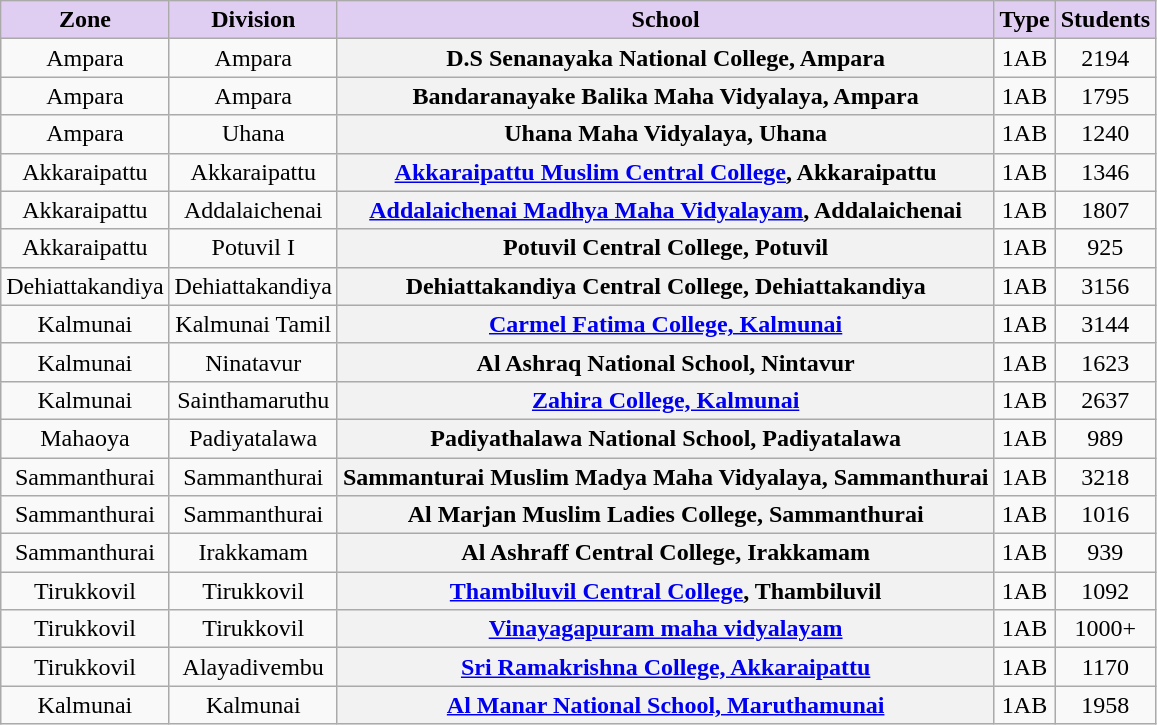<table class="wikitable sortable" style="text-align:center; font-size:100%">
<tr valign=bottom>
<th style="background-color:#E0CEF2;">Zone</th>
<th style="background-color:#E0CEF2;">Division</th>
<th style="background-color:#E0CEF2;">School</th>
<th style="background-color:#E0CEF2;">Type</th>
<th style="background-color:#E0CEF2;">Students</th>
</tr>
<tr>
<td>Ampara</td>
<td>Ampara</td>
<th>D.S Senanayaka National College, Ampara</th>
<td>1AB</td>
<td>2194</td>
</tr>
<tr>
<td>Ampara</td>
<td>Ampara</td>
<th>Bandaranayake Balika Maha Vidyalaya, Ampara</th>
<td>1AB</td>
<td>1795</td>
</tr>
<tr>
<td>Ampara</td>
<td>Uhana</td>
<th>Uhana Maha Vidyalaya, Uhana</th>
<td>1AB</td>
<td>1240</td>
</tr>
<tr>
<td>Akkaraipattu</td>
<td>Akkaraipattu</td>
<th><a href='#'>Akkaraipattu Muslim Central College</a>, Akkaraipattu</th>
<td>1AB</td>
<td>1346</td>
</tr>
<tr>
<td>Akkaraipattu</td>
<td>Addalaichenai</td>
<th><a href='#'>Addalaichenai Madhya Maha Vidyalayam</a>, Addalaichenai</th>
<td>1AB</td>
<td>1807</td>
</tr>
<tr>
<td>Akkaraipattu</td>
<td>Potuvil I</td>
<th>Potuvil Central College, Potuvil</th>
<td>1AB</td>
<td>925</td>
</tr>
<tr>
<td>Dehiattakandiya</td>
<td>Dehiattakandiya</td>
<th>Dehiattakandiya Central College, Dehiattakandiya</th>
<td>1AB</td>
<td>3156</td>
</tr>
<tr>
<td>Kalmunai</td>
<td>Kalmunai Tamil</td>
<th><a href='#'>Carmel Fatima College, Kalmunai</a></th>
<td>1AB</td>
<td>3144</td>
</tr>
<tr>
<td>Kalmunai</td>
<td>Ninatavur</td>
<th>Al Ashraq National School, Nintavur</th>
<td>1AB</td>
<td>1623</td>
</tr>
<tr>
<td>Kalmunai</td>
<td>Sainthamaruthu</td>
<th><a href='#'>Zahira College, Kalmunai</a></th>
<td>1AB</td>
<td>2637</td>
</tr>
<tr>
<td>Mahaoya</td>
<td>Padiyatalawa</td>
<th>Padiyathalawa National School, Padiyatalawa</th>
<td>1AB</td>
<td>989</td>
</tr>
<tr>
<td>Sammanthurai</td>
<td>Sammanthurai</td>
<th>Sammanturai Muslim Madya Maha Vidyalaya, Sammanthurai </th>
<td>1AB</td>
<td>3218</td>
</tr>
<tr>
<td>Sammanthurai</td>
<td>Sammanthurai</td>
<th>Al Marjan Muslim Ladies College, Sammanthurai</th>
<td>1AB</td>
<td>1016</td>
</tr>
<tr>
<td>Sammanthurai</td>
<td>Irakkamam</td>
<th>Al Ashraff Central College, Irakkamam</th>
<td>1AB</td>
<td>939</td>
</tr>
<tr>
<td>Tirukkovil</td>
<td>Tirukkovil</td>
<th><a href='#'>Thambiluvil Central College</a>, Thambiluvil </th>
<td>1AB</td>
<td>1092</td>
</tr>
<tr>
<td>Tirukkovil</td>
<td>Tirukkovil</td>
<th><a href='#'>Vinayagapuram maha vidyalayam</a></th>
<td>1AB</td>
<td>1000+</td>
</tr>
<tr>
<td>Tirukkovil</td>
<td>Alayadivembu</td>
<th><a href='#'>Sri Ramakrishna College, Akkaraipattu</a></th>
<td>1AB</td>
<td>1170</td>
</tr>
<tr>
<td>Kalmunai</td>
<td>Kalmunai</td>
<th><a href='#'>Al Manar National School, Maruthamunai</a></th>
<td>1AB</td>
<td>1958</td>
</tr>
</table>
